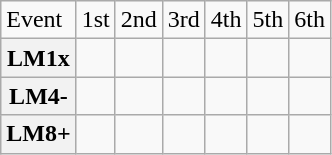<table class="wikitable">
<tr>
<td>Event</td>
<td>1st</td>
<td>2nd</td>
<td>3rd</td>
<td>4th</td>
<td>5th</td>
<td>6th</td>
</tr>
<tr>
<th>LM1x</th>
<td></td>
<td></td>
<td></td>
<td></td>
<td></td>
<td></td>
</tr>
<tr>
<th>LM4-</th>
<td></td>
<td></td>
<td></td>
<td></td>
<td></td>
<td></td>
</tr>
<tr>
<th>LM8+</th>
<td></td>
<td></td>
<td></td>
<td></td>
<td></td>
<td></td>
</tr>
</table>
